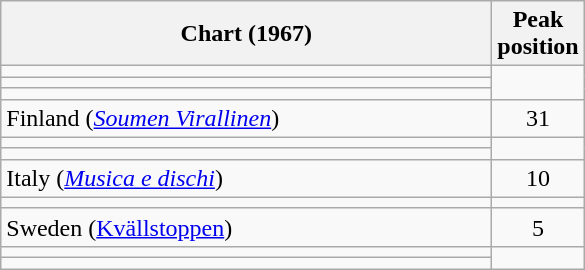<table class="wikitable sortable">
<tr>
<th style="width:20em;">Chart (1967)</th>
<th>Peak<br>position</th>
</tr>
<tr>
<td></td>
</tr>
<tr>
<td></td>
</tr>
<tr>
<td></td>
</tr>
<tr>
<td align="left">Finland (<a href='#'><em>Soumen Virallinen</em></a>)</td>
<td style="text-align:center;">31</td>
</tr>
<tr>
<td></td>
</tr>
<tr>
<td></td>
</tr>
<tr>
<td>Italy (<em><a href='#'>Musica e dischi</a></em>)</td>
<td style="text-align:center;">10</td>
</tr>
<tr>
<td></td>
</tr>
<tr>
<td>Sweden (<a href='#'>Kvällstoppen</a>)</td>
<td style="text-align:center;">5</td>
</tr>
<tr>
<td></td>
</tr>
<tr>
<td></td>
</tr>
</table>
